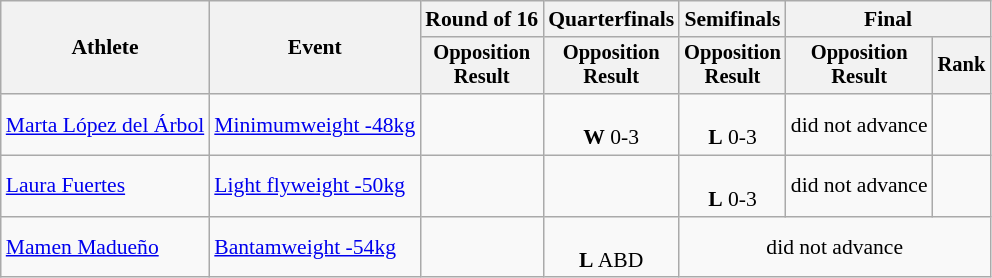<table class="wikitable" style="font-size:90%">
<tr>
<th rowspan=2>Athlete</th>
<th rowspan=2>Event</th>
<th>Round of 16</th>
<th>Quarterfinals</th>
<th>Semifinals</th>
<th colspan=2>Final</th>
</tr>
<tr style="font-size:95%">
<th>Opposition<br>Result</th>
<th>Opposition<br>Result</th>
<th>Opposition<br>Result</th>
<th>Opposition<br>Result</th>
<th>Rank</th>
</tr>
<tr align=center>
<td align=left><a href='#'>Marta López del Árbol</a></td>
<td align=left><a href='#'>Minimumweight -48kg</a></td>
<td></td>
<td><br><strong>W</strong> 0-3</td>
<td><br><strong>L</strong> 0-3</td>
<td>did not advance</td>
<td></td>
</tr>
<tr align=center>
<td align=left><a href='#'>Laura Fuertes</a></td>
<td align=left><a href='#'>Light flyweight -50kg</a></td>
<td></td>
<td></td>
<td><br><strong>L</strong> 0-3</td>
<td>did not advance</td>
<td></td>
</tr>
<tr align=center>
<td align=left><a href='#'>Mamen Madueño</a></td>
<td align=left><a href='#'>Bantamweight -54kg</a></td>
<td></td>
<td><br><strong>L</strong> ABD</td>
<td colspan=3>did not advance</td>
</tr>
</table>
